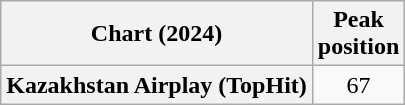<table class="wikitable plainrowheaders" style="text-align:center">
<tr>
<th scope="col">Chart (2024)</th>
<th scope="col">Peak<br>position</th>
</tr>
<tr>
<th scope="row">Kazakhstan Airplay (TopHit)</th>
<td>67</td>
</tr>
</table>
